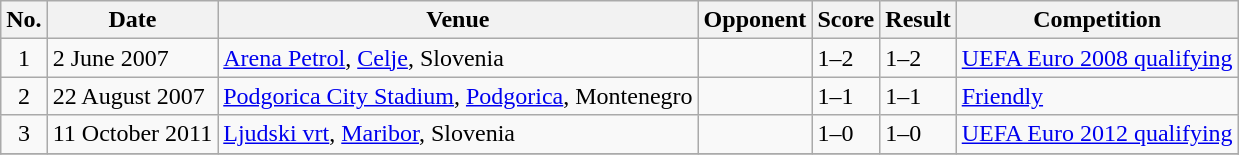<table class="wikitable sortable">
<tr>
<th scope="col">No.</th>
<th scope="col">Date</th>
<th scope="col">Venue</th>
<th scope="col">Opponent</th>
<th scope="col">Score</th>
<th scope="col">Result</th>
<th scope="col">Competition</th>
</tr>
<tr>
<td align=center>1</td>
<td>2 June 2007</td>
<td><a href='#'>Arena Petrol</a>, <a href='#'>Celje</a>, Slovenia</td>
<td></td>
<td>1–2</td>
<td>1–2</td>
<td><a href='#'>UEFA Euro 2008 qualifying</a></td>
</tr>
<tr>
<td align=center>2</td>
<td>22 August 2007</td>
<td><a href='#'>Podgorica City Stadium</a>, <a href='#'>Podgorica</a>, Montenegro</td>
<td></td>
<td>1–1</td>
<td>1–1</td>
<td><a href='#'>Friendly</a></td>
</tr>
<tr>
<td align=center>3</td>
<td>11 October 2011</td>
<td><a href='#'>Ljudski vrt</a>, <a href='#'>Maribor</a>, Slovenia</td>
<td></td>
<td>1–0</td>
<td>1–0</td>
<td><a href='#'>UEFA Euro 2012 qualifying</a></td>
</tr>
<tr>
</tr>
</table>
